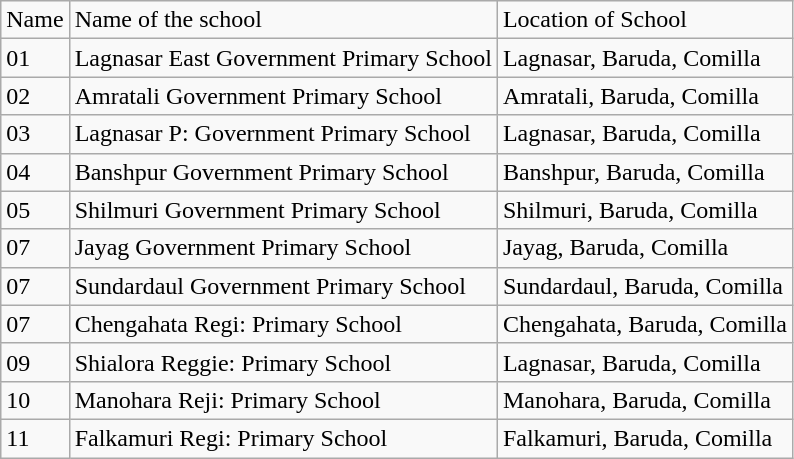<table class="wikitable">
<tr>
<td>Name</td>
<td>Name of the school</td>
<td>Location of School</td>
</tr>
<tr>
<td>01</td>
<td>Lagnasar East Government Primary School</td>
<td>Lagnasar, Baruda, Comilla</td>
</tr>
<tr>
<td>02</td>
<td>Amratali Government Primary School</td>
<td>Amratali, Baruda, Comilla</td>
</tr>
<tr>
<td>03</td>
<td>Lagnasar P: Government Primary School</td>
<td>Lagnasar, Baruda, Comilla</td>
</tr>
<tr>
<td>04</td>
<td>Banshpur Government Primary School</td>
<td>Banshpur, Baruda, Comilla</td>
</tr>
<tr>
<td>05</td>
<td>Shilmuri Government Primary School</td>
<td>Shilmuri, Baruda, Comilla</td>
</tr>
<tr>
<td>07</td>
<td>Jayag Government Primary School</td>
<td>Jayag, Baruda, Comilla</td>
</tr>
<tr>
<td>07</td>
<td>Sundardaul Government Primary School</td>
<td>Sundardaul, Baruda, Comilla</td>
</tr>
<tr>
<td>07</td>
<td>Chengahata Regi: Primary School</td>
<td>Chengahata, Baruda, Comilla</td>
</tr>
<tr>
<td>09</td>
<td>Shialora Reggie: Primary School</td>
<td>Lagnasar, Baruda, Comilla</td>
</tr>
<tr>
<td>10</td>
<td>Manohara Reji: Primary School</td>
<td>Manohara, Baruda, Comilla</td>
</tr>
<tr>
<td>11</td>
<td>Falkamuri Regi: Primary School</td>
<td>Falkamuri, Baruda, Comilla</td>
</tr>
</table>
